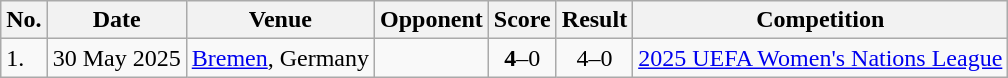<table class="wikitable">
<tr>
<th>No.</th>
<th>Date</th>
<th>Venue</th>
<th>Opponent</th>
<th>Score</th>
<th>Result</th>
<th>Competition</th>
</tr>
<tr>
<td>1.</td>
<td>30 May 2025</td>
<td><a href='#'>Bremen</a>, Germany</td>
<td></td>
<td align=center><strong>4</strong>–0</td>
<td align=center>4–0</td>
<td><a href='#'>2025 UEFA Women's Nations League</a></td>
</tr>
</table>
